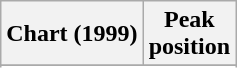<table class="wikitable sortable">
<tr>
<th>Chart (1999)</th>
<th>Peak<br>position</th>
</tr>
<tr>
</tr>
<tr>
</tr>
<tr>
</tr>
</table>
